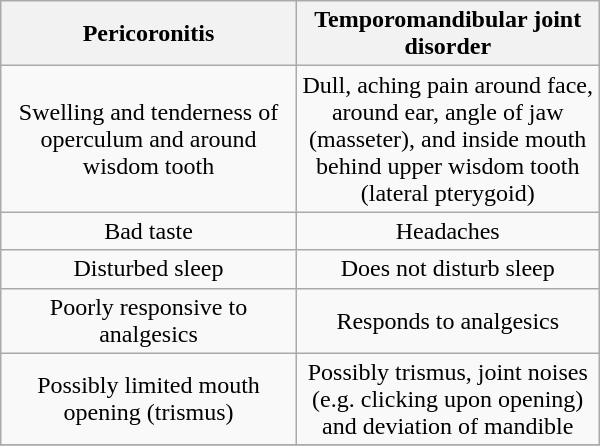<table class="wikitable floatright" style="text-align:center; width:400px; height:200px;">
<tr>
<th scope="col" width="200px">Pericoronitis</th>
<th scope="col" width="200px">Temporomandibular joint disorder</th>
</tr>
<tr>
<td>Swelling and tenderness of operculum and around wisdom tooth</td>
<td>Dull, aching pain around face, around ear, angle of jaw (masseter), and inside mouth behind upper wisdom tooth (lateral pterygoid)</td>
</tr>
<tr>
<td>Bad taste</td>
<td>Headaches</td>
</tr>
<tr>
<td>Disturbed sleep</td>
<td>Does not disturb sleep</td>
</tr>
<tr>
<td>Poorly responsive to analgesics</td>
<td>Responds to analgesics</td>
</tr>
<tr>
<td>Possibly limited mouth opening (trismus)</td>
<td>Possibly trismus, joint noises (e.g. clicking upon opening) and deviation of mandible</td>
</tr>
<tr || Evidence of >
</tr>
</table>
